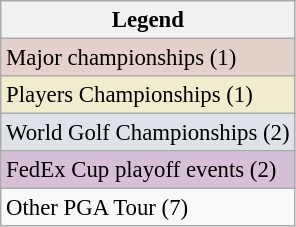<table class="wikitable" style="font-size:95%;">
<tr>
<th>Legend</th>
</tr>
<tr style="background:#e5d1cb;">
<td>Major championships (1)</td>
</tr>
<tr style="background:#f2ecce;">
<td>Players Championships (1)</td>
</tr>
<tr style="background:#dfe2e9;">
<td>World Golf Championships (2)</td>
</tr>
<tr style="background:thistle;">
<td>FedEx Cup playoff events (2)</td>
</tr>
<tr>
<td>Other PGA Tour (7)</td>
</tr>
</table>
